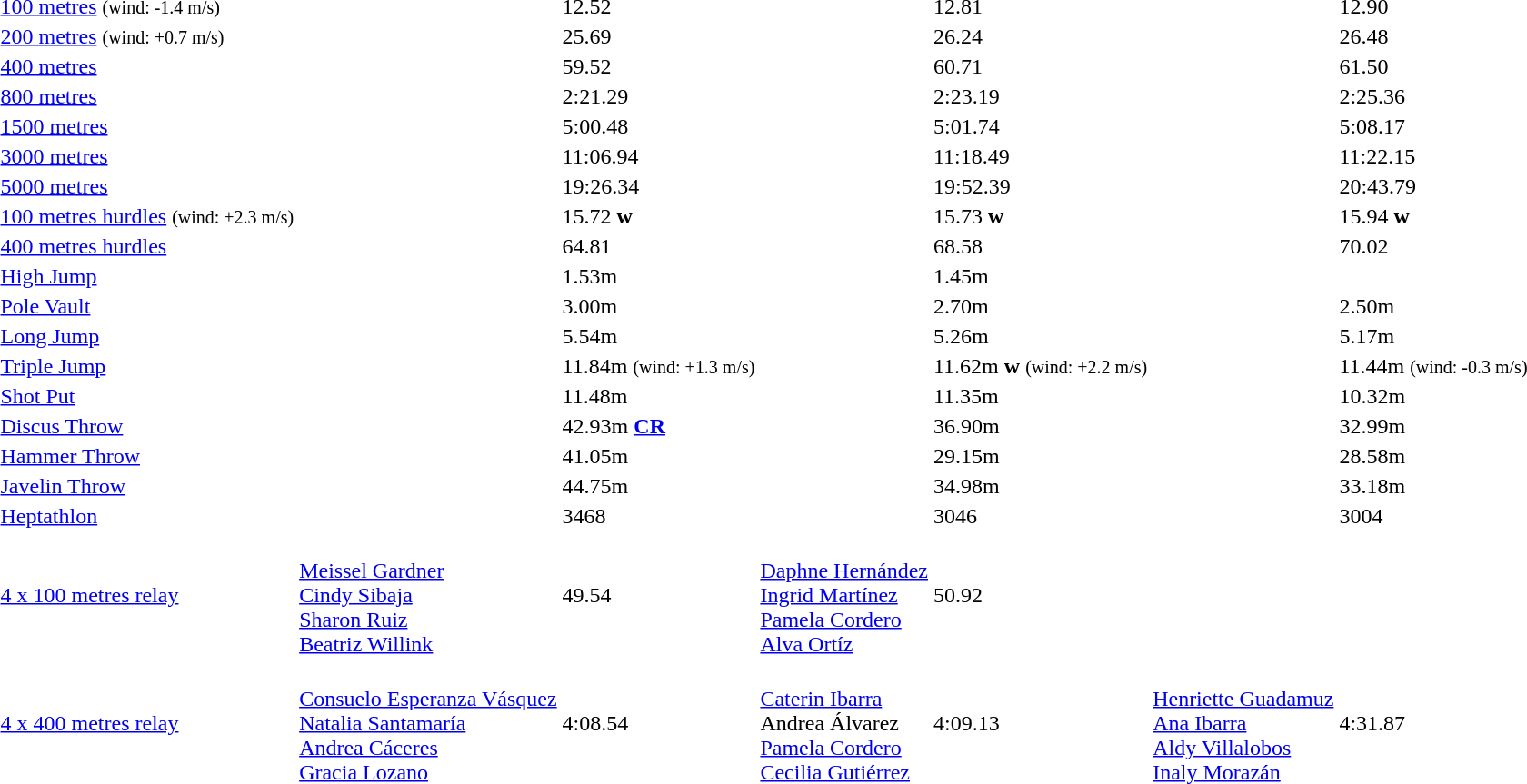<table>
<tr>
<td><a href='#'>100 metres</a> <small>(wind: -1.4 m/s)</small></td>
<td></td>
<td>12.52</td>
<td></td>
<td>12.81</td>
<td></td>
<td>12.90</td>
</tr>
<tr>
<td><a href='#'>200 metres</a> <small>(wind: +0.7 m/s)</small></td>
<td></td>
<td>25.69</td>
<td></td>
<td>26.24</td>
<td></td>
<td>26.48</td>
</tr>
<tr>
<td><a href='#'>400 metres</a></td>
<td></td>
<td>59.52</td>
<td></td>
<td>60.71</td>
<td></td>
<td>61.50</td>
</tr>
<tr>
<td><a href='#'>800 metres</a></td>
<td></td>
<td>2:21.29</td>
<td></td>
<td>2:23.19</td>
<td></td>
<td>2:25.36</td>
</tr>
<tr>
<td><a href='#'>1500 metres</a></td>
<td></td>
<td>5:00.48</td>
<td></td>
<td>5:01.74</td>
<td></td>
<td>5:08.17</td>
</tr>
<tr>
<td><a href='#'>3000 metres</a></td>
<td></td>
<td>11:06.94</td>
<td></td>
<td>11:18.49</td>
<td></td>
<td>11:22.15</td>
</tr>
<tr>
<td><a href='#'>5000 metres</a></td>
<td></td>
<td>19:26.34</td>
<td></td>
<td>19:52.39</td>
<td></td>
<td>20:43.79</td>
</tr>
<tr>
<td><a href='#'>100 metres hurdles</a> <small>(wind: +2.3 m/s)</small></td>
<td></td>
<td>15.72 <strong>w</strong></td>
<td></td>
<td>15.73 <strong>w</strong></td>
<td></td>
<td>15.94 <strong>w</strong></td>
</tr>
<tr>
<td><a href='#'>400 metres hurdles</a></td>
<td></td>
<td>64.81</td>
<td></td>
<td>68.58</td>
<td></td>
<td>70.02</td>
</tr>
<tr>
<td><a href='#'>High Jump</a></td>
<td></td>
<td>1.53m</td>
<td> <br> </td>
<td>1.45m</td>
<td></td>
<td></td>
</tr>
<tr>
<td><a href='#'>Pole Vault</a></td>
<td></td>
<td>3.00m</td>
<td></td>
<td>2.70m</td>
<td></td>
<td>2.50m</td>
</tr>
<tr>
<td><a href='#'>Long Jump</a></td>
<td></td>
<td>5.54m</td>
<td></td>
<td>5.26m</td>
<td></td>
<td>5.17m</td>
</tr>
<tr>
<td><a href='#'>Triple Jump</a></td>
<td></td>
<td>11.84m <small>(wind: +1.3 m/s)</small></td>
<td></td>
<td>11.62m <strong>w</strong> <small>(wind: +2.2 m/s)</small></td>
<td></td>
<td>11.44m <small>(wind: -0.3 m/s)</small></td>
</tr>
<tr>
<td><a href='#'>Shot Put</a></td>
<td></td>
<td>11.48m</td>
<td></td>
<td>11.35m</td>
<td></td>
<td>10.32m</td>
</tr>
<tr>
<td><a href='#'>Discus Throw</a></td>
<td></td>
<td>42.93m <strong><a href='#'>CR</a></strong></td>
<td></td>
<td>36.90m</td>
<td></td>
<td>32.99m</td>
</tr>
<tr>
<td><a href='#'>Hammer Throw</a></td>
<td></td>
<td>41.05m</td>
<td></td>
<td>29.15m</td>
<td></td>
<td>28.58m</td>
</tr>
<tr>
<td><a href='#'>Javelin Throw</a></td>
<td></td>
<td>44.75m</td>
<td></td>
<td>34.98m</td>
<td></td>
<td>33.18m</td>
</tr>
<tr>
<td><a href='#'>Heptathlon</a></td>
<td></td>
<td>3468</td>
<td></td>
<td>3046</td>
<td></td>
<td>3004</td>
</tr>
<tr>
<td><a href='#'>4 x 100 metres relay</a></td>
<td> <br> <a href='#'>Meissel Gardner</a> <br> <a href='#'>Cindy Sibaja</a> <br> <a href='#'>Sharon Ruiz</a> <br> <a href='#'>Beatriz Willink</a></td>
<td>49.54</td>
<td> <br> <a href='#'>Daphne Hernández</a> <br> <a href='#'>Ingrid Martínez</a> <br> <a href='#'>Pamela Cordero</a> <br> <a href='#'>Alva Ortíz</a></td>
<td>50.92</td>
<td></td>
<td></td>
</tr>
<tr>
<td><a href='#'>4 x 400 metres relay</a></td>
<td> <br> <a href='#'>Consuelo Esperanza Vásquez</a> <br> <a href='#'>Natalia Santamaría</a> <br> <a href='#'>Andrea Cáceres</a> <br> <a href='#'>Gracia Lozano</a></td>
<td>4:08.54</td>
<td> <br> <a href='#'>Caterin Ibarra</a> <br> Andrea Álvarez <br> <a href='#'>Pamela Cordero</a> <br> <a href='#'>Cecilia Gutiérrez</a></td>
<td>4:09.13</td>
<td> <br> <a href='#'>Henriette Guadamuz</a> <br> <a href='#'>Ana Ibarra</a> <br> <a href='#'>Aldy Villalobos</a> <br> <a href='#'>Inaly Morazán</a></td>
<td>4:31.87</td>
</tr>
</table>
